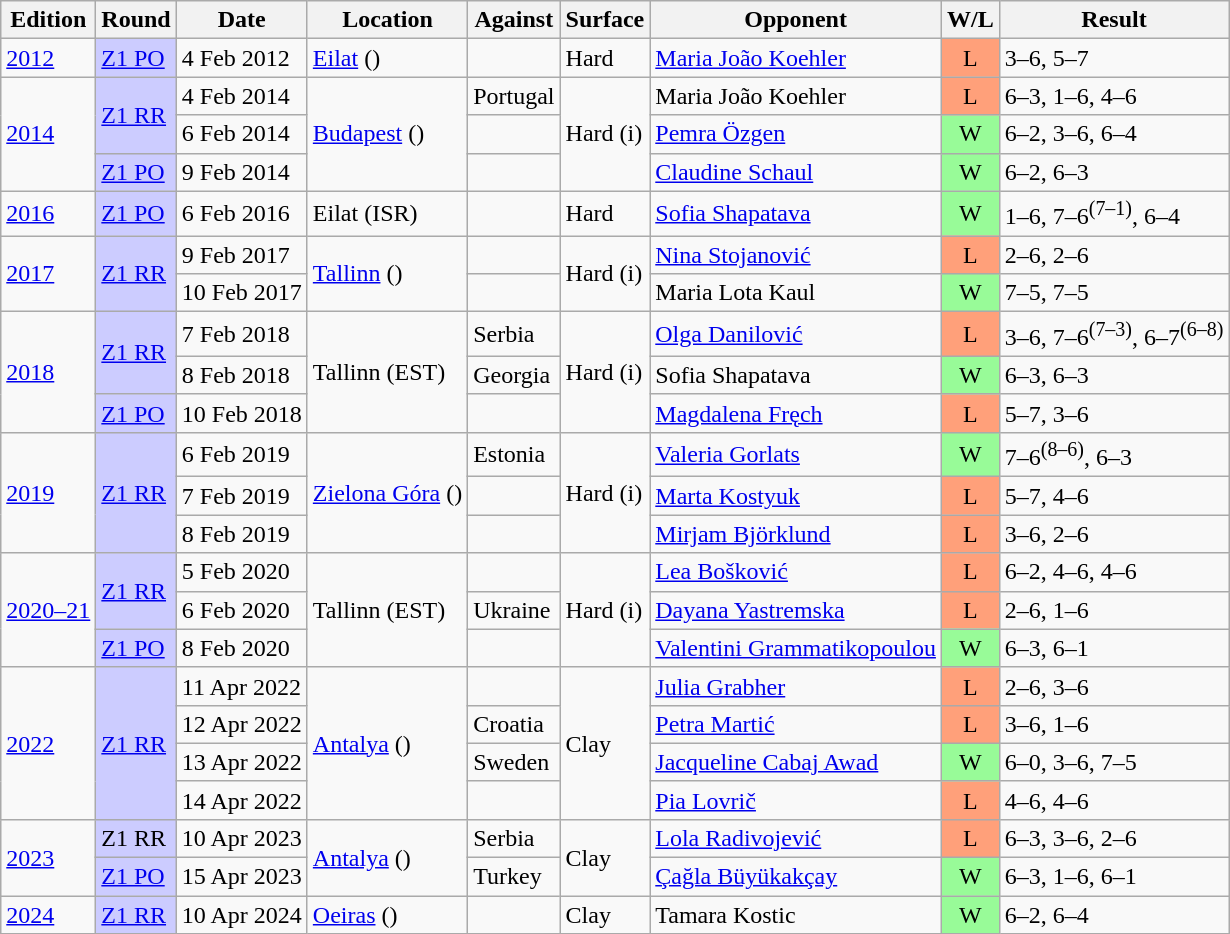<table class="wikitable">
<tr>
<th>Edition</th>
<th>Round</th>
<th>Date</th>
<th>Location</th>
<th>Against</th>
<th>Surface</th>
<th>Opponent</th>
<th>W/L</th>
<th>Result</th>
</tr>
<tr>
<td><a href='#'>2012</a></td>
<td bgcolor=#ccf><a href='#'>Z1 PO</a></td>
<td>4 Feb 2012</td>
<td><a href='#'>Eilat</a> ()</td>
<td></td>
<td>Hard</td>
<td><a href='#'>Maria João Koehler</a></td>
<td bgcolor=#FFA07A align=center>L</td>
<td>3–6, 5–7</td>
</tr>
<tr>
<td rowspan="3"><a href='#'>2014</a></td>
<td bgcolor=#ccf rowspan="2"><a href='#'>Z1 RR</a></td>
<td>4 Feb 2014</td>
<td rowspan="3"><a href='#'>Budapest</a> ()</td>
<td> Portugal</td>
<td rowspan=3>Hard (i)</td>
<td>Maria João Koehler</td>
<td bgcolor=#FFA07A align=center>L</td>
<td>6–3, 1–6, 4–6</td>
</tr>
<tr>
<td>6 Feb 2014</td>
<td></td>
<td><a href='#'>Pemra Özgen</a></td>
<td bgcolor=#98FB98 align=center>W</td>
<td>6–2, 3–6, 6–4</td>
</tr>
<tr>
<td bgcolor=#ccf><a href='#'>Z1 PO</a></td>
<td>9 Feb 2014</td>
<td></td>
<td><a href='#'>Claudine Schaul</a></td>
<td bgcolor=#98FB98 align=center>W</td>
<td>6–2, 6–3</td>
</tr>
<tr>
<td><a href='#'>2016</a></td>
<td bgcolor=#ccf><a href='#'>Z1 PO</a></td>
<td>6 Feb 2016</td>
<td>Eilat (ISR)</td>
<td></td>
<td>Hard</td>
<td><a href='#'>Sofia Shapatava</a></td>
<td bgcolor=#98FB98 align=center>W</td>
<td>1–6, 7–6<sup>(7–1)</sup>, 6–4</td>
</tr>
<tr>
<td rowspan=2><a href='#'>2017</a></td>
<td rowspan=2 bgcolor=#ccf><a href='#'>Z1 RR</a></td>
<td>9 Feb 2017</td>
<td rowspan="2"><a href='#'>Tallinn</a> ()</td>
<td></td>
<td rowspan=2>Hard (i)</td>
<td><a href='#'>Nina Stojanović</a></td>
<td bgcolor=#FFA07A align=center>L</td>
<td>2–6, 2–6</td>
</tr>
<tr>
<td>10 Feb 2017</td>
<td></td>
<td>Maria Lota Kaul</td>
<td style="background:#98fb98; text-align:center;">W</td>
<td>7–5, 7–5</td>
</tr>
<tr>
<td rowspan="3"><a href='#'>2018</a></td>
<td rowspan="2" bgcolor=#ccf><a href='#'>Z1 RR</a></td>
<td>7 Feb 2018</td>
<td rowspan="3">Tallinn (EST)</td>
<td> Serbia</td>
<td rowspan=3>Hard (i)</td>
<td><a href='#'>Olga Danilović</a></td>
<td bgcolor=#FFA07A align=center>L</td>
<td>3–6, 7–6<sup>(7–3)</sup>, 6–7<sup>(6–8)</sup></td>
</tr>
<tr>
<td>8 Feb 2018</td>
<td> Georgia</td>
<td>Sofia Shapatava</td>
<td style="background:#98fb98; text-align:center;">W</td>
<td>6–3, 6–3</td>
</tr>
<tr>
<td bgcolor=#ccf><a href='#'>Z1 PO</a></td>
<td>10 Feb 2018</td>
<td></td>
<td><a href='#'>Magdalena Fręch</a></td>
<td bgcolor=#FFA07A align=center>L</td>
<td>5–7, 3–6</td>
</tr>
<tr>
<td rowspan=3><a href='#'>2019</a></td>
<td rowspan=3 bgcolor=#ccf><a href='#'>Z1 RR</a></td>
<td>6 Feb 2019</td>
<td rowspan="3"><a href='#'>Zielona Góra</a> ()</td>
<td> Estonia</td>
<td rowspan=3>Hard (i)</td>
<td><a href='#'>Valeria Gorlats</a></td>
<td bgcolor=#98FB98 align=center>W</td>
<td>7–6<sup>(8–6)</sup>, 6–3</td>
</tr>
<tr>
<td>7 Feb 2019</td>
<td></td>
<td><a href='#'>Marta Kostyuk</a></td>
<td bgcolor=#FFA07A align=center>L</td>
<td>5–7, 4–6</td>
</tr>
<tr>
<td>8 Feb 2019</td>
<td></td>
<td><a href='#'>Mirjam Björklund</a></td>
<td bgcolor=#FFA07A align=center>L</td>
<td>3–6, 2–6</td>
</tr>
<tr>
<td rowspan=3><a href='#'>2020–21</a></td>
<td rowspan=2 bgcolor=#ccf><a href='#'>Z1 RR</a></td>
<td>5 Feb 2020</td>
<td rowspan="3">Tallinn (EST)</td>
<td></td>
<td rowspan=3>Hard (i)</td>
<td><a href='#'>Lea Bošković</a></td>
<td bgcolor=#FFA07A align=center>L</td>
<td>6–2, 4–6, 4–6</td>
</tr>
<tr>
<td>6 Feb 2020</td>
<td> Ukraine</td>
<td><a href='#'>Dayana Yastremska</a></td>
<td bgcolor=#FFA07A align=center>L</td>
<td>2–6, 1–6</td>
</tr>
<tr>
<td bgcolor=#ccf><a href='#'>Z1 PO</a></td>
<td>8 Feb 2020</td>
<td></td>
<td><a href='#'>Valentini Grammatikopoulou</a></td>
<td bgcolor=#98FB98 align=center>W</td>
<td>6–3, 6–1</td>
</tr>
<tr>
<td rowspan=4><a href='#'>2022</a></td>
<td rowspan=4 bgcolor=#ccf><a href='#'>Z1 RR</a></td>
<td>11 Apr 2022</td>
<td rowspan=4><a href='#'>Antalya</a> ()</td>
<td></td>
<td rowspan=4>Clay</td>
<td><a href='#'>Julia Grabher</a></td>
<td bgcolor=#FFA07A align=center>L</td>
<td>2–6, 3–6</td>
</tr>
<tr>
<td>12 Apr 2022</td>
<td> Croatia</td>
<td><a href='#'>Petra Martić</a></td>
<td bgcolor=#FFA07A align=center>L</td>
<td>3–6, 1–6</td>
</tr>
<tr>
<td>13 Apr 2022</td>
<td> Sweden</td>
<td><a href='#'>Jacqueline Cabaj Awad</a></td>
<td bgcolor=#98FB98 align=center>W</td>
<td>6–0, 3–6, 7–5</td>
</tr>
<tr>
<td>14 Apr 2022</td>
<td></td>
<td><a href='#'>Pia Lovrič</a></td>
<td bgcolor=#FFA07A align=center>L</td>
<td>4–6, 4–6</td>
</tr>
<tr>
<td rowspan=2><a href='#'>2023</a></td>
<td bgcolor=#ccf>Z1 RR</td>
<td>10 Apr 2023</td>
<td rowspan=2><a href='#'>Antalya</a> ()</td>
<td> Serbia</td>
<td rowspan=2>Clay</td>
<td><a href='#'>Lola Radivojević</a></td>
<td bgcolor=#FFA07A align=center>L</td>
<td>6–3, 3–6, 2–6</td>
</tr>
<tr>
<td bgcolor=#ccf><a href='#'>Z1 PO</a></td>
<td>15 Apr 2023</td>
<td> Turkey</td>
<td><a href='#'>Çağla Büyükakçay</a></td>
<td bgcolor=#98FB98 align=center>W</td>
<td>6–3, 1–6, 6–1</td>
</tr>
<tr>
<td><a href='#'>2024</a></td>
<td bgcolor=#ccf><a href='#'>Z1 RR</a></td>
<td>10 Apr 2024</td>
<td><a href='#'>Oeiras</a> ()</td>
<td></td>
<td>Clay</td>
<td>Tamara Kostic</td>
<td bgcolor=#98FB98 align=center>W</td>
<td>6–2, 6–4</td>
</tr>
</table>
